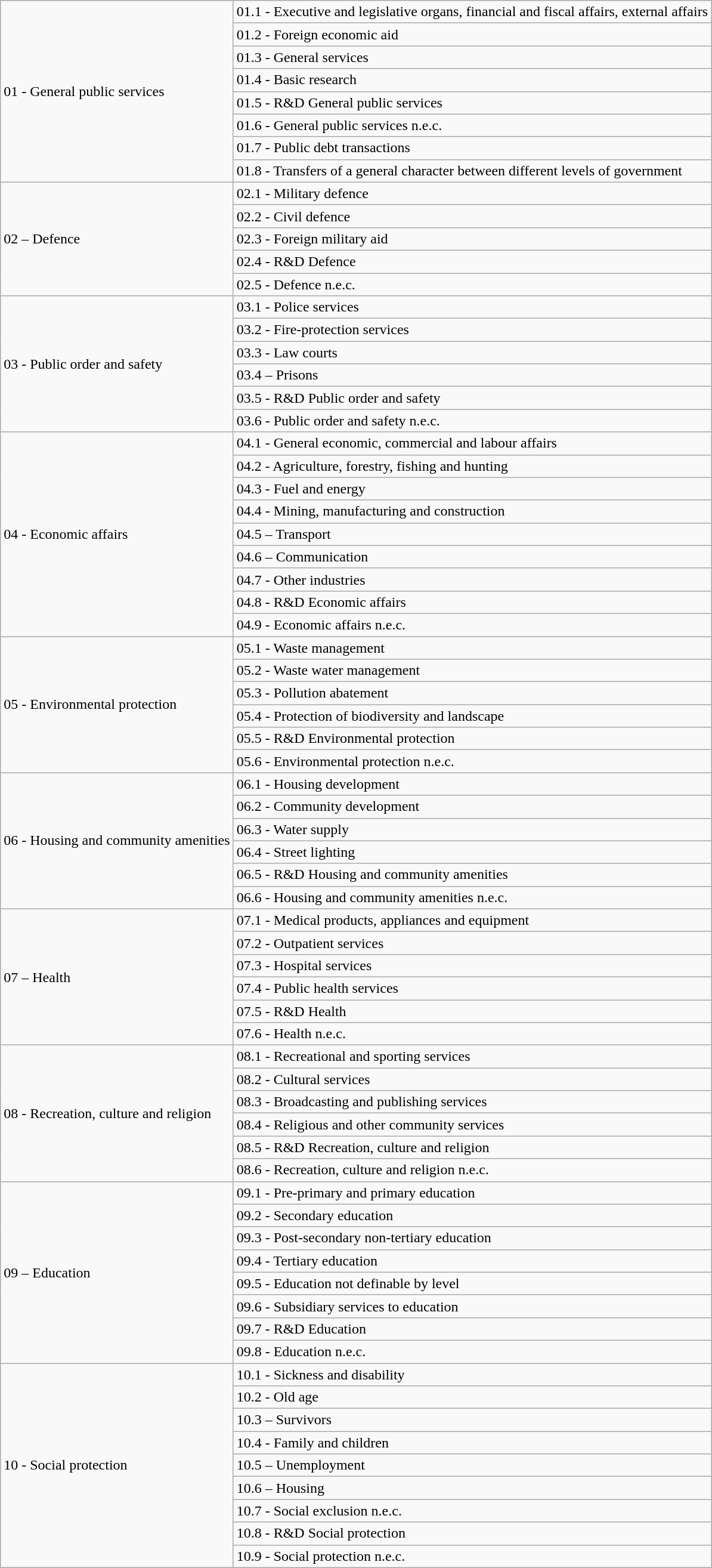<table class="wikitable">
<tr>
<td rowspan="8">01 - General public services</td>
<td>01.1 - Executive and legislative organs, financial and fiscal affairs, external affairs</td>
</tr>
<tr>
<td>01.2 - Foreign economic aid</td>
</tr>
<tr>
<td>01.3 - General services</td>
</tr>
<tr>
<td>01.4 - Basic research</td>
</tr>
<tr>
<td>01.5 - R&D General public services</td>
</tr>
<tr>
<td>01.6 - General public services n.e.c.</td>
</tr>
<tr>
<td>01.7 - Public debt transactions</td>
</tr>
<tr>
<td>01.8 - Transfers of a general character between different levels of government</td>
</tr>
<tr>
<td rowspan="5">02 – Defence</td>
<td>02.1 - Military defence</td>
</tr>
<tr>
<td>02.2 - Civil defence</td>
</tr>
<tr>
<td>02.3 - Foreign military aid</td>
</tr>
<tr>
<td>02.4 - R&D Defence</td>
</tr>
<tr>
<td>02.5 - Defence n.e.c.</td>
</tr>
<tr>
<td rowspan="6">03 - Public order and safety</td>
<td>03.1 - Police services</td>
</tr>
<tr>
<td>03.2 - Fire-protection services</td>
</tr>
<tr>
<td>03.3 - Law courts</td>
</tr>
<tr>
<td>03.4 – Prisons</td>
</tr>
<tr>
<td>03.5 - R&D Public order and safety</td>
</tr>
<tr>
<td>03.6 - Public order and safety n.e.c.</td>
</tr>
<tr>
<td rowspan="9">04 - Economic affairs</td>
<td>04.1 - General economic, commercial and labour affairs</td>
</tr>
<tr>
<td>04.2 - Agriculture, forestry, fishing and hunting</td>
</tr>
<tr>
<td>04.3 - Fuel and energy</td>
</tr>
<tr>
<td>04.4 - Mining, manufacturing and construction</td>
</tr>
<tr>
<td>04.5 – Transport</td>
</tr>
<tr>
<td>04.6 – Communication</td>
</tr>
<tr>
<td>04.7 - Other industries</td>
</tr>
<tr>
<td>04.8 - R&D Economic affairs</td>
</tr>
<tr>
<td>04.9 - Economic affairs n.e.c.</td>
</tr>
<tr>
<td rowspan="6">05 - Environmental protection</td>
<td>05.1 - Waste management</td>
</tr>
<tr>
<td>05.2 - Waste water management</td>
</tr>
<tr>
<td>05.3 - Pollution abatement</td>
</tr>
<tr>
<td>05.4 - Protection of biodiversity and landscape</td>
</tr>
<tr>
<td>05.5 - R&D Environmental protection</td>
</tr>
<tr>
<td>05.6 - Environmental protection n.e.c.</td>
</tr>
<tr>
<td rowspan="6">06 - Housing and community amenities</td>
<td>06.1 - Housing development</td>
</tr>
<tr>
<td>06.2 - Community development</td>
</tr>
<tr>
<td>06.3 - Water supply</td>
</tr>
<tr>
<td>06.4 - Street lighting</td>
</tr>
<tr>
<td>06.5 - R&D Housing and community amenities</td>
</tr>
<tr>
<td>06.6 - Housing and community amenities n.e.c.</td>
</tr>
<tr>
<td rowspan="6">07 – Health</td>
<td>07.1 - Medical products, appliances and equipment</td>
</tr>
<tr>
<td>07.2 - Outpatient services</td>
</tr>
<tr>
<td>07.3 - Hospital services</td>
</tr>
<tr>
<td>07.4 - Public health services</td>
</tr>
<tr>
<td>07.5 - R&D Health</td>
</tr>
<tr>
<td>07.6 - Health n.e.c.</td>
</tr>
<tr>
<td rowspan="6">08 - Recreation, culture and religion</td>
<td>08.1 - Recreational and sporting services</td>
</tr>
<tr>
<td>08.2 - Cultural services</td>
</tr>
<tr>
<td>08.3 - Broadcasting and publishing services</td>
</tr>
<tr>
<td>08.4 - Religious and other community services</td>
</tr>
<tr>
<td>08.5 - R&D Recreation, culture and religion</td>
</tr>
<tr>
<td>08.6 - Recreation, culture and religion n.e.c.</td>
</tr>
<tr>
<td rowspan="8">09 – Education</td>
<td>09.1 - Pre-primary and primary education</td>
</tr>
<tr>
<td>09.2 - Secondary education</td>
</tr>
<tr>
<td>09.3 - Post-secondary non-tertiary education</td>
</tr>
<tr>
<td>09.4 - Tertiary education</td>
</tr>
<tr>
<td>09.5 - Education not definable by level</td>
</tr>
<tr>
<td>09.6 - Subsidiary services to education</td>
</tr>
<tr>
<td>09.7 - R&D Education</td>
</tr>
<tr>
<td>09.8 - Education n.e.c.</td>
</tr>
<tr>
<td rowspan="9">10 - Social protection</td>
<td>10.1 - Sickness and disability</td>
</tr>
<tr>
<td>10.2 - Old age</td>
</tr>
<tr>
<td>10.3 – Survivors</td>
</tr>
<tr>
<td>10.4 - Family and children</td>
</tr>
<tr>
<td>10.5 – Unemployment</td>
</tr>
<tr>
<td>10.6 – Housing</td>
</tr>
<tr>
<td>10.7 - Social exclusion n.e.c.</td>
</tr>
<tr>
<td>10.8 - R&D Social protection</td>
</tr>
<tr>
<td>10.9 - Social protection n.e.c.</td>
</tr>
</table>
